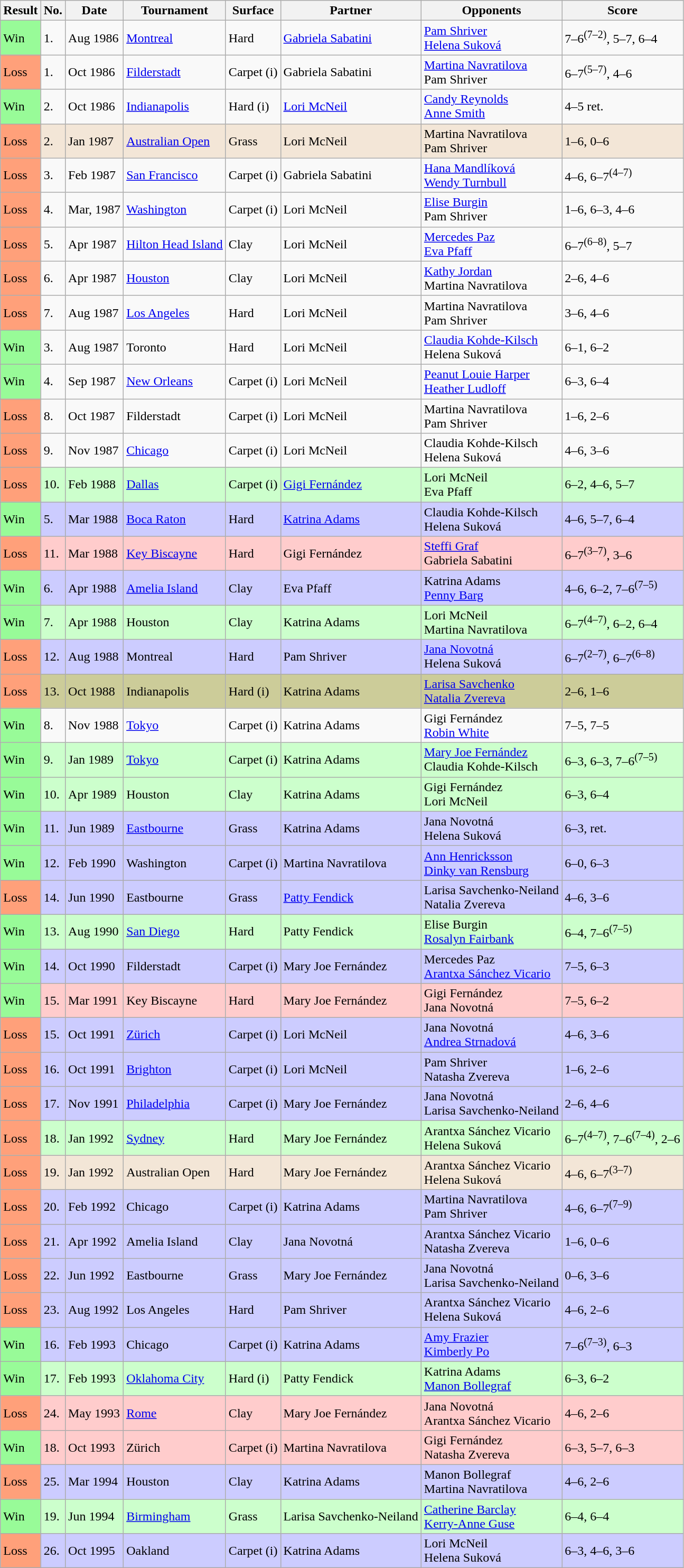<table class="sortable wikitable">
<tr>
<th style="width:40px">Result</th>
<th>No.</th>
<th>Date</th>
<th>Tournament</th>
<th>Surface</th>
<th>Partner</th>
<th>Opponents</th>
<th class="unsortable">Score</th>
</tr>
<tr>
<td style="background:#98fb98;">Win</td>
<td>1.</td>
<td>Aug 1986</td>
<td><a href='#'>Montreal</a></td>
<td>Hard</td>
<td> <a href='#'>Gabriela Sabatini</a></td>
<td> <a href='#'>Pam Shriver</a> <br>  <a href='#'>Helena Suková</a></td>
<td>7–6<sup>(7–2)</sup>, 5–7, 6–4</td>
</tr>
<tr>
<td style="background:#ffa07a;">Loss</td>
<td>1.</td>
<td>Oct 1986</td>
<td><a href='#'>Filderstadt</a></td>
<td>Carpet (i)</td>
<td> Gabriela Sabatini</td>
<td> <a href='#'>Martina Navratilova</a> <br>  Pam Shriver</td>
<td>6–7<sup>(5–7)</sup>, 4–6</td>
</tr>
<tr>
<td style="background:#98fb98;">Win</td>
<td>2.</td>
<td>Oct 1986</td>
<td><a href='#'>Indianapolis</a></td>
<td>Hard (i)</td>
<td> <a href='#'>Lori McNeil</a></td>
<td> <a href='#'>Candy Reynolds</a> <br>  <a href='#'>Anne Smith</a></td>
<td>4–5 ret.</td>
</tr>
<tr style="background:#f3e6d7;">
<td style="background:#ffa07a;">Loss</td>
<td>2.</td>
<td>Jan 1987</td>
<td><a href='#'>Australian Open</a></td>
<td>Grass</td>
<td> Lori McNeil</td>
<td> Martina Navratilova <br>  Pam Shriver</td>
<td>1–6, 0–6</td>
</tr>
<tr>
<td style="background:#ffa07a;">Loss</td>
<td>3.</td>
<td>Feb 1987</td>
<td><a href='#'>San Francisco</a></td>
<td>Carpet (i)</td>
<td> Gabriela Sabatini</td>
<td> <a href='#'>Hana Mandlíková</a> <br>  <a href='#'>Wendy Turnbull</a></td>
<td>4–6, 6–7<sup>(4–7)</sup></td>
</tr>
<tr>
<td style="background:#ffa07a;">Loss</td>
<td>4.</td>
<td>Mar, 1987</td>
<td><a href='#'>Washington</a></td>
<td>Carpet (i)</td>
<td> Lori McNeil</td>
<td> <a href='#'>Elise Burgin</a> <br>  Pam Shriver</td>
<td>1–6, 6–3, 4–6</td>
</tr>
<tr>
<td style="background:#ffa07a;">Loss</td>
<td>5.</td>
<td>Apr 1987</td>
<td><a href='#'>Hilton Head Island</a></td>
<td>Clay</td>
<td> Lori McNeil</td>
<td> <a href='#'>Mercedes Paz</a> <br>  <a href='#'>Eva Pfaff</a></td>
<td>6–7<sup>(6–8)</sup>, 5–7</td>
</tr>
<tr>
<td style="background:#ffa07a;">Loss</td>
<td>6.</td>
<td>Apr 1987</td>
<td><a href='#'>Houston</a></td>
<td>Clay</td>
<td> Lori McNeil</td>
<td> <a href='#'>Kathy Jordan</a> <br>  Martina Navratilova</td>
<td>2–6, 4–6</td>
</tr>
<tr>
<td style="background:#ffa07a;">Loss</td>
<td>7.</td>
<td>Aug 1987</td>
<td><a href='#'>Los Angeles</a></td>
<td>Hard</td>
<td> Lori McNeil</td>
<td> Martina Navratilova <br>  Pam Shriver</td>
<td>3–6, 4–6</td>
</tr>
<tr>
<td style="background:#98fb98;">Win</td>
<td>3.</td>
<td>Aug 1987</td>
<td>Toronto</td>
<td>Hard</td>
<td> Lori McNeil</td>
<td> <a href='#'>Claudia Kohde-Kilsch</a> <br>  Helena Suková</td>
<td>6–1, 6–2</td>
</tr>
<tr>
<td style="background:#98fb98;">Win</td>
<td>4.</td>
<td>Sep 1987</td>
<td><a href='#'>New Orleans</a></td>
<td>Carpet (i)</td>
<td> Lori McNeil</td>
<td> <a href='#'>Peanut Louie Harper</a> <br>  <a href='#'>Heather Ludloff</a></td>
<td>6–3, 6–4</td>
</tr>
<tr>
<td style="background:#ffa07a;">Loss</td>
<td>8.</td>
<td>Oct 1987</td>
<td>Filderstadt</td>
<td>Carpet (i)</td>
<td> Lori McNeil</td>
<td> Martina Navratilova <br>  Pam Shriver</td>
<td>1–6, 2–6</td>
</tr>
<tr>
<td style="background:#ffa07a;">Loss</td>
<td>9.</td>
<td>Nov 1987</td>
<td><a href='#'>Chicago</a></td>
<td>Carpet (i)</td>
<td> Lori McNeil</td>
<td> Claudia Kohde-Kilsch <br>  Helena Suková</td>
<td>4–6, 3–6</td>
</tr>
<tr style="background:#ccffcc;">
<td style="background:#ffa07a;">Loss</td>
<td>10.</td>
<td>Feb 1988</td>
<td><a href='#'>Dallas</a></td>
<td>Carpet (i)</td>
<td> <a href='#'>Gigi Fernández</a></td>
<td> Lori McNeil <br>  Eva Pfaff</td>
<td>6–2, 4–6, 5–7</td>
</tr>
<tr style="background:#ccccff;">
<td style="background:#98fb98;">Win</td>
<td>5.</td>
<td>Mar 1988</td>
<td><a href='#'>Boca Raton</a></td>
<td>Hard</td>
<td> <a href='#'>Katrina Adams</a></td>
<td> Claudia Kohde-Kilsch <br>  Helena Suková</td>
<td>4–6, 5–7, 6–4</td>
</tr>
<tr bgcolor="#FFCCCC">
<td style="background:#ffa07a;">Loss</td>
<td>11.</td>
<td>Mar 1988</td>
<td><a href='#'>Key Biscayne</a></td>
<td>Hard</td>
<td> Gigi Fernández</td>
<td> <a href='#'>Steffi Graf</a> <br>  Gabriela Sabatini</td>
<td>6–7<sup>(3–7)</sup>, 3–6</td>
</tr>
<tr style="background:#ccccff;">
<td style="background:#98fb98;">Win</td>
<td>6.</td>
<td>Apr 1988</td>
<td><a href='#'>Amelia Island</a></td>
<td>Clay</td>
<td> Eva Pfaff</td>
<td> Katrina Adams <br>  <a href='#'>Penny Barg</a></td>
<td>4–6, 6–2, 7–6<sup>(7–5)</sup></td>
</tr>
<tr style="background:#ccffcc;">
<td style="background:#98fb98;">Win</td>
<td>7.</td>
<td>Apr 1988</td>
<td>Houston</td>
<td>Clay</td>
<td> Katrina Adams</td>
<td> Lori McNeil <br>  Martina Navratilova</td>
<td>6–7<sup>(4–7)</sup>, 6–2, 6–4</td>
</tr>
<tr style="background:#ccccff;">
<td style="background:#ffa07a;">Loss</td>
<td>12.</td>
<td>Aug 1988</td>
<td>Montreal</td>
<td>Hard</td>
<td> Pam Shriver</td>
<td> <a href='#'>Jana Novotná</a> <br>  Helena Suková</td>
<td>6–7<sup>(2–7)</sup>, 6–7<sup>(6–8)</sup></td>
</tr>
<tr style="background:#cccc99;">
<td style="background:#ffa07a;">Loss</td>
<td>13.</td>
<td>Oct 1988</td>
<td>Indianapolis</td>
<td>Hard (i)</td>
<td> Katrina Adams</td>
<td> <a href='#'>Larisa Savchenko</a> <br>  <a href='#'>Natalia Zvereva</a></td>
<td>2–6, 1–6</td>
</tr>
<tr>
<td style="background:#98fb98;">Win</td>
<td>8.</td>
<td>Nov 1988</td>
<td><a href='#'>Tokyo</a></td>
<td>Carpet (i)</td>
<td> Katrina Adams</td>
<td> Gigi Fernández <br>  <a href='#'>Robin White</a></td>
<td>7–5, 7–5</td>
</tr>
<tr style="background:#ccffcc;">
<td style="background:#98fb98;">Win</td>
<td>9.</td>
<td>Jan 1989</td>
<td><a href='#'>Tokyo</a></td>
<td>Carpet (i)</td>
<td> Katrina Adams</td>
<td> <a href='#'>Mary Joe Fernández</a> <br>  Claudia Kohde-Kilsch</td>
<td>6–3, 6–3, 7–6<sup>(7–5)</sup></td>
</tr>
<tr style="background:#ccffcc;">
<td style="background:#98fb98;">Win</td>
<td>10.</td>
<td>Apr 1989</td>
<td>Houston</td>
<td>Clay</td>
<td> Katrina Adams</td>
<td> Gigi Fernández <br>  Lori McNeil</td>
<td>6–3, 6–4</td>
</tr>
<tr style="background:#ccccff;">
<td style="background:#98fb98;">Win</td>
<td>11.</td>
<td>Jun 1989</td>
<td><a href='#'>Eastbourne</a></td>
<td>Grass</td>
<td> Katrina Adams</td>
<td> Jana Novotná <br>  Helena Suková</td>
<td>6–3, ret.</td>
</tr>
<tr style="background:#ccccff;">
<td style="background:#98fb98;">Win</td>
<td>12.</td>
<td>Feb 1990</td>
<td>Washington</td>
<td>Carpet (i)</td>
<td> Martina Navratilova</td>
<td> <a href='#'>Ann Henricksson</a> <br>  <a href='#'>Dinky van Rensburg</a></td>
<td>6–0, 6–3</td>
</tr>
<tr style="background:#ccccff;">
<td style="background:#ffa07a;">Loss</td>
<td>14.</td>
<td>Jun 1990</td>
<td>Eastbourne</td>
<td>Grass</td>
<td> <a href='#'>Patty Fendick</a></td>
<td> Larisa Savchenko-Neiland <br>  Natalia Zvereva</td>
<td>4–6, 3–6</td>
</tr>
<tr style="background:#ccffcc;">
<td style="background:#98fb98;">Win</td>
<td>13.</td>
<td>Aug 1990</td>
<td><a href='#'>San Diego</a></td>
<td>Hard</td>
<td> Patty Fendick</td>
<td> Elise Burgin <br>  <a href='#'>Rosalyn Fairbank</a></td>
<td>6–4, 7–6<sup>(7–5)</sup></td>
</tr>
<tr style="background:#ccccff;">
<td style="background:#98fb98;">Win</td>
<td>14.</td>
<td>Oct 1990</td>
<td>Filderstadt</td>
<td>Carpet (i)</td>
<td> Mary Joe Fernández</td>
<td> Mercedes Paz <br>  <a href='#'>Arantxa Sánchez Vicario</a></td>
<td>7–5, 6–3</td>
</tr>
<tr bgcolor="#FFCCCC">
<td style="background:#98fb98;">Win</td>
<td>15.</td>
<td>Mar 1991</td>
<td>Key Biscayne</td>
<td>Hard</td>
<td> Mary Joe Fernández</td>
<td> Gigi Fernández <br>  Jana Novotná</td>
<td>7–5, 6–2</td>
</tr>
<tr style="background:#ccccff;">
<td style="background:#ffa07a;">Loss</td>
<td>15.</td>
<td>Oct 1991</td>
<td><a href='#'>Zürich</a></td>
<td>Carpet (i)</td>
<td> Lori McNeil</td>
<td> Jana Novotná <br>  <a href='#'>Andrea Strnadová</a></td>
<td>4–6, 3–6</td>
</tr>
<tr style="background:#ccccff;">
<td style="background:#ffa07a;">Loss</td>
<td>16.</td>
<td>Oct 1991</td>
<td><a href='#'>Brighton</a></td>
<td>Carpet (i)</td>
<td> Lori McNeil</td>
<td> Pam Shriver <br>  Natasha Zvereva</td>
<td>1–6, 2–6</td>
</tr>
<tr style="background:#ccccff;">
<td style="background:#ffa07a;">Loss</td>
<td>17.</td>
<td>Nov 1991</td>
<td><a href='#'>Philadelphia</a></td>
<td>Carpet (i)</td>
<td> Mary Joe Fernández</td>
<td> Jana Novotná <br>  Larisa Savchenko-Neiland</td>
<td>2–6, 4–6</td>
</tr>
<tr style="background:#ccffcc;">
<td style="background:#ffa07a;">Loss</td>
<td>18.</td>
<td>Jan 1992</td>
<td><a href='#'>Sydney</a></td>
<td>Hard</td>
<td> Mary Joe Fernández</td>
<td> Arantxa Sánchez Vicario <br>  Helena Suková</td>
<td>6–7<sup>(4–7)</sup>, 7–6<sup>(7–4)</sup>, 2–6</td>
</tr>
<tr style="background:#f3e6d7;">
<td style="background:#ffa07a;">Loss</td>
<td>19.</td>
<td>Jan 1992</td>
<td>Australian Open</td>
<td>Hard</td>
<td> Mary Joe Fernández</td>
<td> Arantxa Sánchez Vicario <br>  Helena Suková</td>
<td>4–6, 6–7<sup>(3–7)</sup></td>
</tr>
<tr style="background:#ccccff;">
<td style="background:#ffa07a;">Loss</td>
<td>20.</td>
<td>Feb 1992</td>
<td>Chicago</td>
<td>Carpet (i)</td>
<td> Katrina Adams</td>
<td> Martina Navratilova <br>  Pam Shriver</td>
<td>4–6, 6–7<sup>(7–9)</sup></td>
</tr>
<tr style="background:#ccccff;">
<td style="background:#ffa07a;">Loss</td>
<td>21.</td>
<td>Apr 1992</td>
<td>Amelia Island</td>
<td>Clay</td>
<td> Jana Novotná</td>
<td> Arantxa Sánchez Vicario <br>  Natasha Zvereva</td>
<td>1–6, 0–6</td>
</tr>
<tr style="background:#ccccff;">
<td style="background:#ffa07a;">Loss</td>
<td>22.</td>
<td>Jun 1992</td>
<td>Eastbourne</td>
<td>Grass</td>
<td> Mary Joe Fernández</td>
<td> Jana Novotná  <br>  Larisa Savchenko-Neiland</td>
<td>0–6, 3–6</td>
</tr>
<tr style="background:#ccccff;">
<td style="background:#ffa07a;">Loss</td>
<td>23.</td>
<td>Aug 1992</td>
<td>Los Angeles</td>
<td>Hard</td>
<td> Pam Shriver</td>
<td> Arantxa Sánchez Vicario  <br>  Helena Suková</td>
<td>4–6, 2–6</td>
</tr>
<tr style="background:#ccccff;">
<td style="background:#98fb98;">Win</td>
<td>16.</td>
<td>Feb 1993</td>
<td>Chicago</td>
<td>Carpet (i)</td>
<td> Katrina Adams</td>
<td> <a href='#'>Amy Frazier</a> <br>  <a href='#'>Kimberly Po</a></td>
<td>7–6<sup>(7–3)</sup>, 6–3</td>
</tr>
<tr style="background:#ccffcc;">
<td style="background:#98fb98;">Win</td>
<td>17.</td>
<td>Feb 1993</td>
<td><a href='#'>Oklahoma City</a></td>
<td>Hard (i)</td>
<td> Patty Fendick</td>
<td> Katrina Adams <br>  <a href='#'>Manon Bollegraf</a></td>
<td>6–3, 6–2</td>
</tr>
<tr bgcolor="#FFCCCC">
<td style="background:#ffa07a;">Loss</td>
<td>24.</td>
<td>May 1993</td>
<td><a href='#'>Rome</a></td>
<td>Clay</td>
<td> Mary Joe Fernández</td>
<td> Jana Novotná  <br>  Arantxa Sánchez Vicario</td>
<td>4–6, 2–6</td>
</tr>
<tr bgcolor="#FFCCCC">
<td style="background:#98fb98;">Win</td>
<td>18.</td>
<td>Oct 1993</td>
<td>Zürich</td>
<td>Carpet (i)</td>
<td> Martina Navratilova</td>
<td> Gigi Fernández <br>  Natasha Zvereva</td>
<td>6–3, 5–7, 6–3</td>
</tr>
<tr style="background:#ccccff;">
<td style="background:#ffa07a;">Loss</td>
<td>25.</td>
<td>Mar 1994</td>
<td>Houston</td>
<td>Clay</td>
<td> Katrina Adams</td>
<td> Manon Bollegraf  <br>  Martina Navratilova</td>
<td>4–6, 2–6</td>
</tr>
<tr style="background:#ccffcc;">
<td style="background:#98fb98;">Win</td>
<td>19.</td>
<td>Jun 1994</td>
<td><a href='#'>Birmingham</a></td>
<td>Grass</td>
<td> Larisa Savchenko-Neiland</td>
<td> <a href='#'>Catherine Barclay</a> <br>  <a href='#'>Kerry-Anne Guse</a></td>
<td>6–4, 6–4</td>
</tr>
<tr style="background:#ccccff;">
<td style="background:#ffa07a;">Loss</td>
<td>26.</td>
<td>Oct 1995</td>
<td>Oakland</td>
<td>Carpet (i)</td>
<td> Katrina Adams</td>
<td> Lori McNeil <br>  Helena Suková</td>
<td>6–3, 4–6, 3–6</td>
</tr>
</table>
